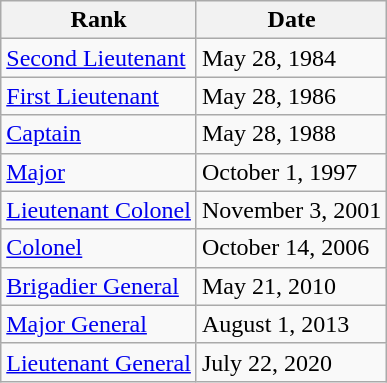<table class="wikitable">
<tr>
<th>Rank</th>
<th>Date</th>
</tr>
<tr>
<td> <a href='#'>Second Lieutenant</a></td>
<td>May 28, 1984</td>
</tr>
<tr>
<td> <a href='#'>First Lieutenant</a></td>
<td>May 28, 1986</td>
</tr>
<tr>
<td> <a href='#'>Captain</a></td>
<td>May 28, 1988</td>
</tr>
<tr>
<td> <a href='#'>Major</a></td>
<td>October 1, 1997</td>
</tr>
<tr>
<td> <a href='#'>Lieutenant Colonel</a></td>
<td>November 3, 2001</td>
</tr>
<tr>
<td> <a href='#'>Colonel</a></td>
<td>October 14, 2006</td>
</tr>
<tr>
<td> <a href='#'>Brigadier General</a></td>
<td>May 21, 2010</td>
</tr>
<tr>
<td> <a href='#'>Major General</a></td>
<td>August 1, 2013</td>
</tr>
<tr>
<td> <a href='#'>Lieutenant General</a></td>
<td>July 22, 2020</td>
</tr>
</table>
